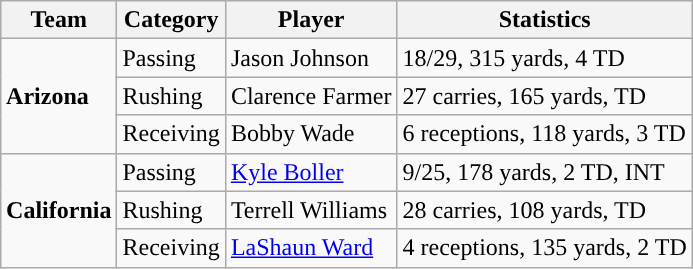<table class="wikitable" style="float: right;">
<tr>
<th>Team</th>
<th>Category</th>
<th>Player</th>
<th>Statistics</th>
</tr>
<tr>
<td rowspan=3><strong>Arizona</strong></td>
<td>Passing</td>
<td>Jason Johnson</td>
<td>18/29, 315 yards, 4 TD</td>
</tr>
<tr>
<td>Rushing</td>
<td>Clarence Farmer</td>
<td>27 carries, 165 yards, TD</td>
</tr>
<tr>
<td>Receiving</td>
<td>Bobby Wade</td>
<td>6 receptions, 118 yards, 3 TD</td>
</tr>
<tr>
<td rowspan=3><strong>California</strong></td>
<td>Passing</td>
<td><a href='#'>Kyle Boller</a></td>
<td>9/25, 178 yards, 2 TD, INT</td>
</tr>
<tr>
<td>Rushing</td>
<td>Terrell Williams</td>
<td>28 carries, 108 yards, TD</td>
</tr>
<tr>
<td>Receiving</td>
<td><a href='#'>LaShaun Ward</a></td>
<td>4 receptions, 135 yards, 2 TD</td>
</tr>
</table>
